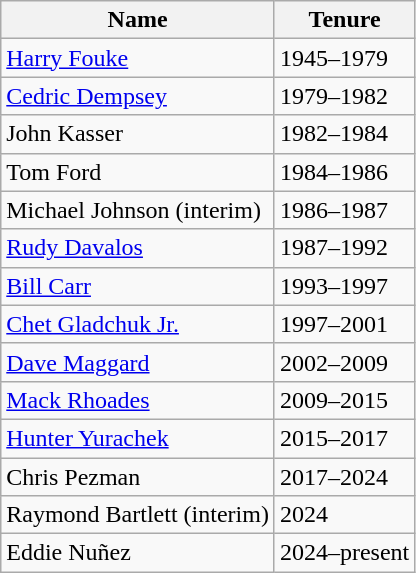<table class="wikitable">
<tr>
<th>Name</th>
<th>Tenure</th>
</tr>
<tr>
<td><a href='#'>Harry Fouke</a></td>
<td>1945–1979</td>
</tr>
<tr>
<td><a href='#'>Cedric Dempsey</a></td>
<td>1979–1982</td>
</tr>
<tr>
<td>John Kasser</td>
<td>1982–1984</td>
</tr>
<tr>
<td>Tom Ford</td>
<td>1984–1986</td>
</tr>
<tr>
<td>Michael Johnson (interim)</td>
<td>1986–1987</td>
</tr>
<tr>
<td><a href='#'>Rudy Davalos</a></td>
<td>1987–1992</td>
</tr>
<tr>
<td><a href='#'>Bill Carr</a></td>
<td>1993–1997</td>
</tr>
<tr>
<td><a href='#'>Chet Gladchuk Jr.</a></td>
<td>1997–2001</td>
</tr>
<tr>
<td><a href='#'>Dave Maggard</a></td>
<td>2002–2009</td>
</tr>
<tr>
<td><a href='#'>Mack Rhoades</a></td>
<td>2009–2015</td>
</tr>
<tr>
<td><a href='#'>Hunter Yurachek</a></td>
<td>2015–2017</td>
</tr>
<tr>
<td>Chris Pezman</td>
<td>2017–2024</td>
</tr>
<tr>
<td>Raymond Bartlett (interim)</td>
<td>2024</td>
</tr>
<tr>
<td>Eddie Nuñez</td>
<td>2024–present</td>
</tr>
</table>
